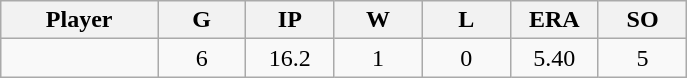<table class="wikitable sortable">
<tr>
<th bgcolor="#DDDDFF" width="16%">Player</th>
<th bgcolor="#DDDDFF" width="9%">G</th>
<th bgcolor="#DDDDFF" width="9%">IP</th>
<th bgcolor="#DDDDFF" width="9%">W</th>
<th bgcolor="#DDDDFF" width="9%">L</th>
<th bgcolor="#DDDDFF" width="9%">ERA</th>
<th bgcolor="#DDDDFF" width="9%">SO</th>
</tr>
<tr align="center">
<td></td>
<td>6</td>
<td>16.2</td>
<td>1</td>
<td>0</td>
<td>5.40</td>
<td>5</td>
</tr>
</table>
